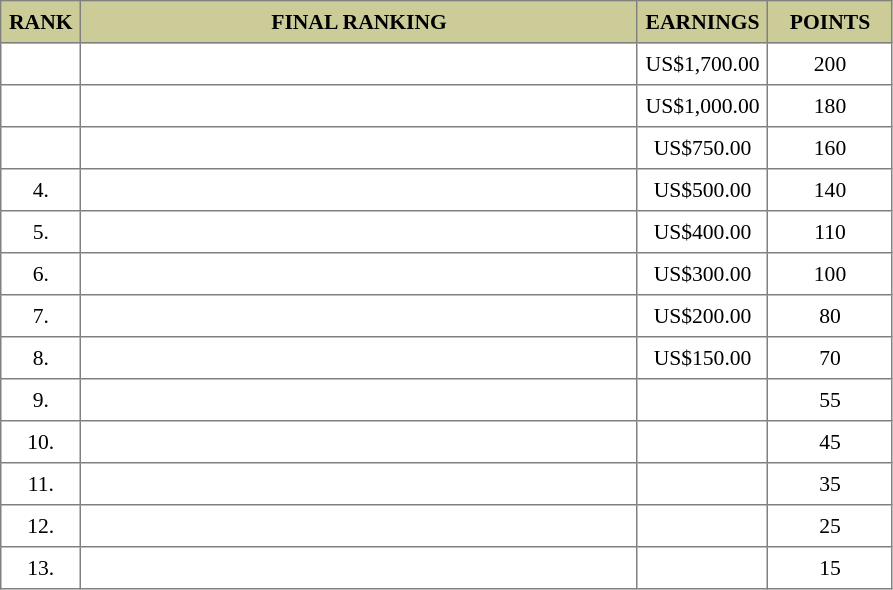<table border="1" cellspacing="2" cellpadding="5" style="border-collapse: collapse; font-size: 90%;">
<tr bgcolor="CCCC99">
<th>RANK</th>
<th style="width: 25em">FINAL RANKING</th>
<th style="width: 5em">EARNINGS</th>
<th style="width: 5em">POINTS</th>
</tr>
<tr>
<td align="center"></td>
<td></td>
<td align="center">US$1,700.00</td>
<td align="center">200</td>
</tr>
<tr>
<td align="center"></td>
<td></td>
<td align="center">US$1,000.00</td>
<td align="center">180</td>
</tr>
<tr>
<td align="center"></td>
<td></td>
<td align="center">US$750.00</td>
<td align="center">160</td>
</tr>
<tr>
<td align="center">4.</td>
<td></td>
<td align="center">US$500.00</td>
<td align="center">140</td>
</tr>
<tr>
<td align="center">5.</td>
<td></td>
<td align="center">US$400.00</td>
<td align="center">110</td>
</tr>
<tr>
<td align="center">6.</td>
<td></td>
<td align="center">US$300.00</td>
<td align="center">100</td>
</tr>
<tr>
<td align="center">7.</td>
<td></td>
<td align="center">US$200.00</td>
<td align="center">80</td>
</tr>
<tr>
<td align="center">8.</td>
<td></td>
<td align="center">US$150.00</td>
<td align="center">70</td>
</tr>
<tr>
<td align="center">9.</td>
<td></td>
<td align="center"></td>
<td align="center">55</td>
</tr>
<tr>
<td align="center">10.</td>
<td></td>
<td align="center"></td>
<td align="center">45</td>
</tr>
<tr>
<td align="center">11.</td>
<td></td>
<td align="center"></td>
<td align="center">35</td>
</tr>
<tr>
<td align="center">12.</td>
<td></td>
<td align="center"></td>
<td align="center">25</td>
</tr>
<tr>
<td align="center">13.</td>
<td></td>
<td align="center"></td>
<td align="center">15</td>
</tr>
</table>
